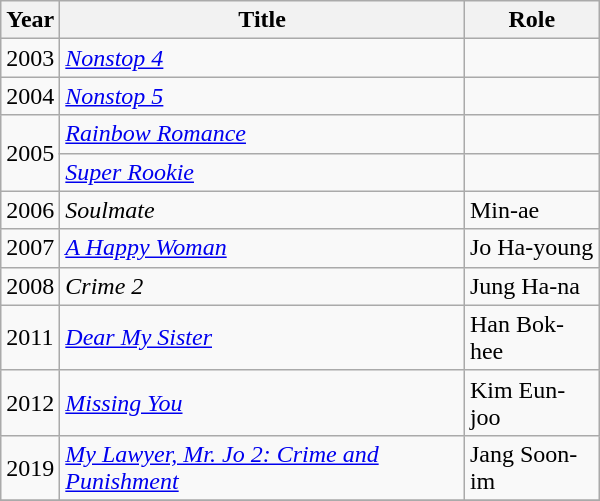<table class="wikitable" style="width:400px">
<tr>
<th width=10>Year</th>
<th>Title</th>
<th>Role</th>
</tr>
<tr>
<td>2003</td>
<td><em><a href='#'>Nonstop 4</a></em></td>
<td></td>
</tr>
<tr>
<td>2004</td>
<td><em><a href='#'>Nonstop 5</a></em></td>
<td></td>
</tr>
<tr>
<td rowspan=2>2005</td>
<td><em><a href='#'>Rainbow Romance</a></em></td>
<td></td>
</tr>
<tr>
<td><em><a href='#'>Super Rookie</a></em></td>
<td></td>
</tr>
<tr>
<td>2006</td>
<td><em>Soulmate</em></td>
<td>Min-ae</td>
</tr>
<tr>
<td>2007</td>
<td><em><a href='#'>A Happy Woman</a></em></td>
<td>Jo Ha-young</td>
</tr>
<tr>
<td>2008</td>
<td><em>Crime 2</em></td>
<td>Jung Ha-na</td>
</tr>
<tr>
<td>2011</td>
<td><em><a href='#'>Dear My Sister</a></em></td>
<td>Han Bok-hee</td>
</tr>
<tr>
<td>2012</td>
<td><em><a href='#'>Missing You</a></em></td>
<td>Kim Eun-joo</td>
</tr>
<tr>
<td>2019</td>
<td><em><a href='#'>My Lawyer, Mr. Jo 2: Crime and Punishment</a></em></td>
<td>Jang Soon-im</td>
</tr>
<tr>
</tr>
</table>
